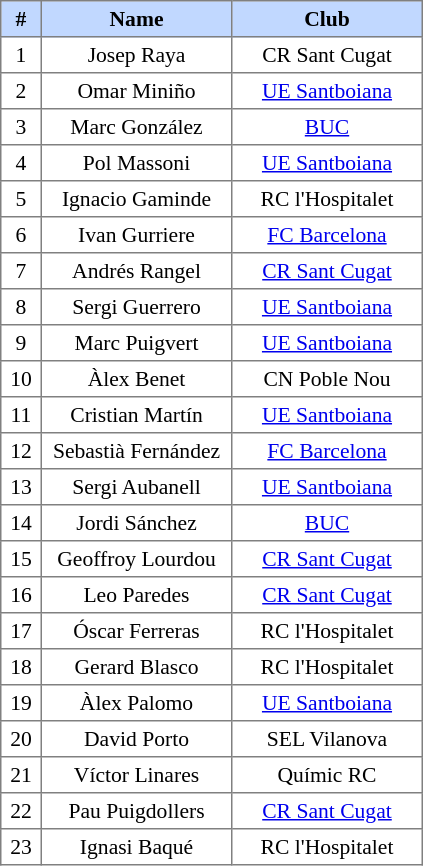<table border=1 style="border-collapse:collapse; font-size:90%;" cellpadding=3 cellspacing=0>
<tr bgcolor=#C1D8FF>
<th width=20>#</th>
<th width=120>Name</th>
<th width=120>Club</th>
</tr>
<tr align=center>
<td>1</td>
<td>Josep Raya</td>
<td>CR Sant Cugat</td>
</tr>
<tr align=center>
<td>2</td>
<td>Omar Miniño</td>
<td><a href='#'>UE Santboiana</a></td>
</tr>
<tr align=center>
<td>3</td>
<td>Marc González</td>
<td><a href='#'>BUC</a></td>
</tr>
<tr align=center>
<td>4</td>
<td>Pol Massoni</td>
<td><a href='#'>UE Santboiana</a></td>
</tr>
<tr align=center>
<td>5</td>
<td>Ignacio Gaminde</td>
<td>RC l'Hospitalet</td>
</tr>
<tr align=center>
<td>6</td>
<td>Ivan Gurriere</td>
<td><a href='#'>FC Barcelona</a></td>
</tr>
<tr align=center>
<td>7</td>
<td>Andrés Rangel</td>
<td><a href='#'>CR Sant Cugat</a></td>
</tr>
<tr align=center>
<td>8</td>
<td>Sergi Guerrero</td>
<td><a href='#'>UE Santboiana</a></td>
</tr>
<tr align=center>
<td>9</td>
<td>Marc Puigvert</td>
<td><a href='#'>UE Santboiana</a></td>
</tr>
<tr align=center>
<td>10</td>
<td>Àlex Benet</td>
<td>CN Poble Nou</td>
</tr>
<tr align=center>
<td>11</td>
<td>Cristian Martín</td>
<td><a href='#'>UE Santboiana</a></td>
</tr>
<tr align=center>
<td>12</td>
<td>Sebastià Fernández</td>
<td><a href='#'>FC Barcelona</a></td>
</tr>
<tr align=center>
<td>13</td>
<td>Sergi Aubanell</td>
<td><a href='#'>UE Santboiana</a></td>
</tr>
<tr align=center>
<td>14</td>
<td>Jordi Sánchez</td>
<td><a href='#'>BUC</a></td>
</tr>
<tr align=center>
<td>15</td>
<td>Geoffroy Lourdou</td>
<td><a href='#'>CR Sant Cugat</a></td>
</tr>
<tr align=center>
<td>16</td>
<td>Leo Paredes</td>
<td><a href='#'>CR Sant Cugat</a></td>
</tr>
<tr align=center>
<td>17</td>
<td>Óscar Ferreras</td>
<td>RC l'Hospitalet</td>
</tr>
<tr align=center>
<td>18</td>
<td>Gerard Blasco</td>
<td>RC l'Hospitalet</td>
</tr>
<tr align=center>
<td>19</td>
<td>Àlex Palomo</td>
<td><a href='#'>UE Santboiana</a></td>
</tr>
<tr align=center>
<td>20</td>
<td>David Porto</td>
<td>SEL Vilanova</td>
</tr>
<tr align=center>
<td>21</td>
<td>Víctor Linares</td>
<td>Químic RC</td>
</tr>
<tr align=center>
<td>22</td>
<td>Pau Puigdollers</td>
<td><a href='#'>CR Sant Cugat</a></td>
</tr>
<tr align=center>
<td>23</td>
<td>Ignasi Baqué</td>
<td>RC l'Hospitalet</td>
</tr>
</table>
